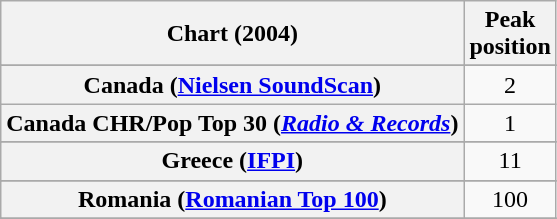<table class="wikitable sortable plainrowheaders" style="text-align:center">
<tr>
<th scope="col">Chart (2004)</th>
<th scope="col">Peak<br>position</th>
</tr>
<tr>
</tr>
<tr>
</tr>
<tr>
</tr>
<tr>
</tr>
<tr>
</tr>
<tr>
<th scope="row">Canada (<a href='#'>Nielsen SoundScan</a>)</th>
<td>2</td>
</tr>
<tr>
<th scope="row">Canada CHR/Pop Top 30 (<em><a href='#'>Radio & Records</a></em>)</th>
<td>1</td>
</tr>
<tr>
</tr>
<tr>
</tr>
<tr>
</tr>
<tr>
<th scope="row">Greece (<a href='#'>IFPI</a>)</th>
<td>11</td>
</tr>
<tr>
</tr>
<tr>
</tr>
<tr>
</tr>
<tr>
</tr>
<tr>
</tr>
<tr>
</tr>
<tr>
<th scope="row">Romania (<a href='#'>Romanian Top 100</a>)</th>
<td>100</td>
</tr>
<tr>
</tr>
<tr>
</tr>
<tr>
</tr>
<tr>
</tr>
<tr>
</tr>
<tr>
</tr>
<tr>
</tr>
<tr>
</tr>
<tr>
</tr>
<tr>
</tr>
<tr>
</tr>
<tr>
</tr>
</table>
